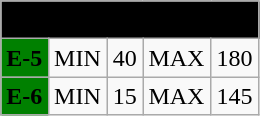<table class="wikitable">
<tr style="background: black" align="center">
<td colspan="5" style="font-size:;"><span><strong>APFT Promotion Points</strong></span></td>
</tr>
<tr>
<td style="background: green"><span> <strong>E-5</strong></span></td>
<td>MIN</td>
<td>40</td>
<td>MAX</td>
<td>180</td>
</tr>
<tr>
<td style="background: green"><strong>E-6</strong></td>
<td>MIN</td>
<td>15</td>
<td>MAX</td>
<td>145</td>
</tr>
</table>
